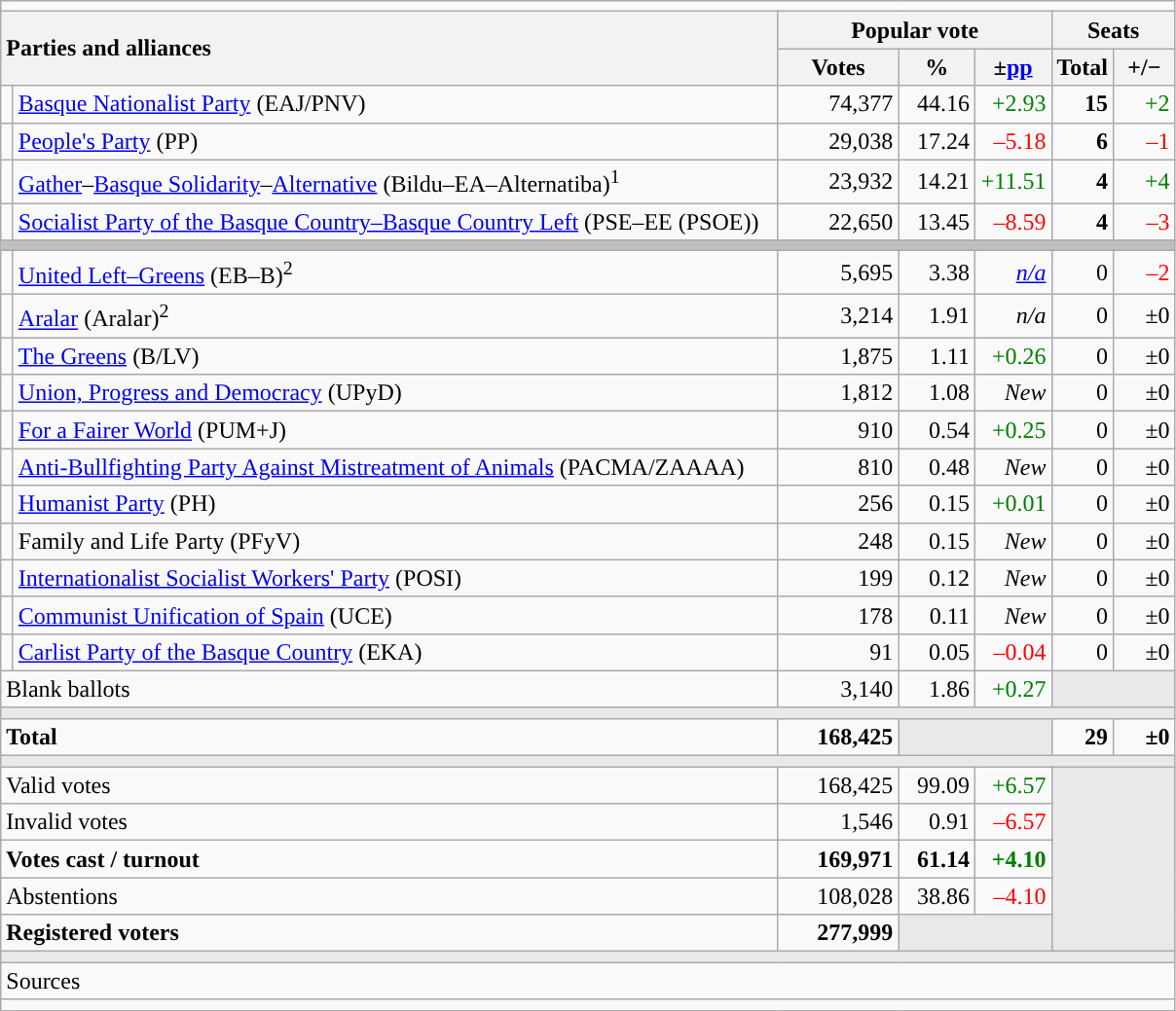<table class="wikitable" style="text-align:right;">
<tr>
<td colspan="7"></td>
</tr>
<tr>
<th style="text-align:left;" rowspan="2" colspan="2" width="525">Parties and alliances</th>
<th colspan="3">Popular vote</th>
<th colspan="2">Seats</th>
</tr>
<tr>
<th width="75">Votes</th>
<th width="45">%</th>
<th width="45">±<a href='#'>pp</a></th>
<th width="35">Total</th>
<th width="35">+/−</th>
</tr>
<tr>
<td width="1" style="color:inherit;background:"></td>
<td align="left"><a href='#'>Basque Nationalist Party</a> (EAJ/PNV)</td>
<td>74,377</td>
<td>44.16</td>
<td style="color:green;">+2.93</td>
<td><strong>15</strong></td>
<td style="color:green;">+2</td>
</tr>
<tr>
<td style="color:inherit;background:"></td>
<td align="left"><a href='#'>People's Party</a> (PP)</td>
<td>29,038</td>
<td>17.24</td>
<td style="color:red;">–5.18</td>
<td><strong>6</strong></td>
<td style="color:red;">–1</td>
</tr>
<tr>
<td style="color:inherit;background:"></td>
<td align="left"><a href='#'>Gather</a>–<a href='#'>Basque Solidarity</a>–<a href='#'>Alternative</a> (Bildu–EA–Alternatiba)<sup>1</sup></td>
<td>23,932</td>
<td>14.21</td>
<td style="color:green;">+11.51</td>
<td><strong>4</strong></td>
<td style="color:green;">+4</td>
</tr>
<tr>
<td style="color:inherit;background:"></td>
<td align="left"><a href='#'>Socialist Party of the Basque Country–Basque Country Left</a> (PSE–EE (PSOE))</td>
<td>22,650</td>
<td>13.45</td>
<td style="color:red;">–8.59</td>
<td><strong>4</strong></td>
<td style="color:red;">–3</td>
</tr>
<tr>
<td colspan="7" bgcolor="#C0C0C0"></td>
</tr>
<tr>
<td style="color:inherit;background:"></td>
<td align="left"><a href='#'>United Left–Greens</a> (EB–B)<sup>2</sup></td>
<td>5,695</td>
<td>3.38</td>
<td><em><a href='#'>n/a</a></em></td>
<td>0</td>
<td style="color:red;">–2</td>
</tr>
<tr>
<td style="color:inherit;background:"></td>
<td align="left"><a href='#'>Aralar</a> (Aralar)<sup>2</sup></td>
<td>3,214</td>
<td>1.91</td>
<td><em>n/a</em></td>
<td>0</td>
<td>±0</td>
</tr>
<tr>
<td style="color:inherit;background:"></td>
<td align="left"><a href='#'>The Greens</a> (B/LV)</td>
<td>1,875</td>
<td>1.11</td>
<td style="color:green;">+0.26</td>
<td>0</td>
<td>±0</td>
</tr>
<tr>
<td style="color:inherit;background:"></td>
<td align="left"><a href='#'>Union, Progress and Democracy</a> (UPyD)</td>
<td>1,812</td>
<td>1.08</td>
<td><em>New</em></td>
<td>0</td>
<td>±0</td>
</tr>
<tr>
<td style="color:inherit;background:"></td>
<td align="left"><a href='#'>For a Fairer World</a> (PUM+J)</td>
<td>910</td>
<td>0.54</td>
<td style="color:green;">+0.25</td>
<td>0</td>
<td>±0</td>
</tr>
<tr>
<td style="color:inherit;background:"></td>
<td align="left"><a href='#'>Anti-Bullfighting Party Against Mistreatment of Animals</a> (PACMA/ZAAAA)</td>
<td>810</td>
<td>0.48</td>
<td><em>New</em></td>
<td>0</td>
<td>±0</td>
</tr>
<tr>
<td style="color:inherit;background:"></td>
<td align="left"><a href='#'>Humanist Party</a> (PH)</td>
<td>256</td>
<td>0.15</td>
<td style="color:green;">+0.01</td>
<td>0</td>
<td>±0</td>
</tr>
<tr>
<td style="color:inherit;background:"></td>
<td align="left">Family and Life Party (PFyV)</td>
<td>248</td>
<td>0.15</td>
<td><em>New</em></td>
<td>0</td>
<td>±0</td>
</tr>
<tr>
<td style="color:inherit;background:"></td>
<td align="left"><a href='#'>Internationalist Socialist Workers' Party</a> (POSI)</td>
<td>199</td>
<td>0.12</td>
<td><em>New</em></td>
<td>0</td>
<td>±0</td>
</tr>
<tr>
<td style="color:inherit;background:"></td>
<td align="left"><a href='#'>Communist Unification of Spain</a> (UCE)</td>
<td>178</td>
<td>0.11</td>
<td><em>New</em></td>
<td>0</td>
<td>±0</td>
</tr>
<tr>
<td style="color:inherit;background:"></td>
<td align="left"><a href='#'>Carlist Party of the Basque Country</a> (EKA)</td>
<td>91</td>
<td>0.05</td>
<td style="color:red;">–0.04</td>
<td>0</td>
<td>±0</td>
</tr>
<tr>
<td align="left" colspan="2">Blank ballots</td>
<td>3,140</td>
<td>1.86</td>
<td style="color:green;">+0.27</td>
<td bgcolor="#E9E9E9" colspan="2"></td>
</tr>
<tr>
<td colspan="7" bgcolor="#E9E9E9"></td>
</tr>
<tr style="font-weight:bold;">
<td align="left" colspan="2">Total</td>
<td>168,425</td>
<td bgcolor="#E9E9E9" colspan="2"></td>
<td>29</td>
<td>±0</td>
</tr>
<tr>
<td colspan="7" bgcolor="#E9E9E9"></td>
</tr>
<tr>
<td align="left" colspan="2">Valid votes</td>
<td>168,425</td>
<td>99.09</td>
<td style="color:green;">+6.57</td>
<td bgcolor="#E9E9E9" colspan="2" rowspan="5"></td>
</tr>
<tr>
<td align="left" colspan="2">Invalid votes</td>
<td>1,546</td>
<td>0.91</td>
<td style="color:red;">–6.57</td>
</tr>
<tr style="font-weight:bold;">
<td align="left" colspan="2">Votes cast / turnout</td>
<td>169,971</td>
<td>61.14</td>
<td style="color:green;">+4.10</td>
</tr>
<tr>
<td align="left" colspan="2">Abstentions</td>
<td>108,028</td>
<td>38.86</td>
<td style="color:red;">–4.10</td>
</tr>
<tr style="font-weight:bold;">
<td align="left" colspan="2">Registered voters</td>
<td>277,999</td>
<td bgcolor="#E9E9E9" colspan="2"></td>
</tr>
<tr>
<td colspan="7" bgcolor="#E9E9E9"></td>
</tr>
<tr>
<td align="left" colspan="7">Sources</td>
</tr>
<tr>
<td colspan="7" style="text-align:left; max-width:790px;"></td>
</tr>
</table>
